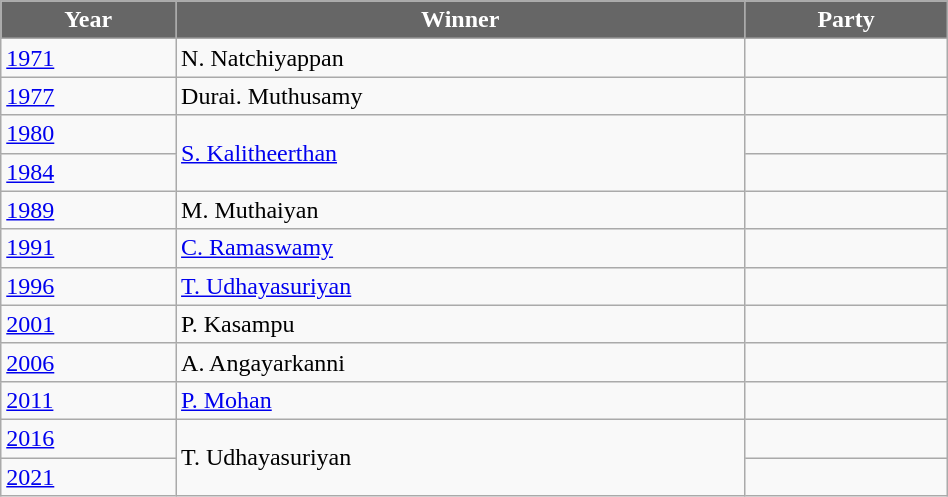<table class="wikitable" width="50%">
<tr>
<th style="background-color:#666666; color:white">Year</th>
<th style="background-color:#666666; color:white">Winner</th>
<th style="background-color:#666666; color:white" colspan="2">Party</th>
</tr>
<tr>
<td><a href='#'>1971</a></td>
<td>N. Natchiyappan</td>
<td></td>
</tr>
<tr>
<td><a href='#'>1977</a></td>
<td>Durai. Muthusamy</td>
<td></td>
</tr>
<tr>
<td><a href='#'>1980</a></td>
<td rowspan=2><a href='#'>S. Kalitheerthan</a></td>
<td></td>
</tr>
<tr>
<td><a href='#'>1984</a></td>
</tr>
<tr>
<td><a href='#'>1989</a></td>
<td>M. Muthaiyan</td>
<td></td>
</tr>
<tr>
<td><a href='#'>1991</a></td>
<td><a href='#'>C. Ramaswamy</a></td>
<td></td>
</tr>
<tr>
<td><a href='#'>1996</a></td>
<td><a href='#'>T. Udhayasuriyan</a></td>
<td></td>
</tr>
<tr>
<td><a href='#'>2001</a></td>
<td>P. Kasampu</td>
<td></td>
</tr>
<tr>
<td><a href='#'>2006</a></td>
<td>A. Angayarkanni</td>
<td></td>
</tr>
<tr>
<td><a href='#'>2011</a></td>
<td><a href='#'>P. Mohan</a></td>
<td></td>
</tr>
<tr>
<td><a href='#'>2016</a></td>
<td rowspan=2>T. Udhayasuriyan</td>
<td></td>
</tr>
<tr>
<td><a href='#'>2021</a></td>
</tr>
</table>
